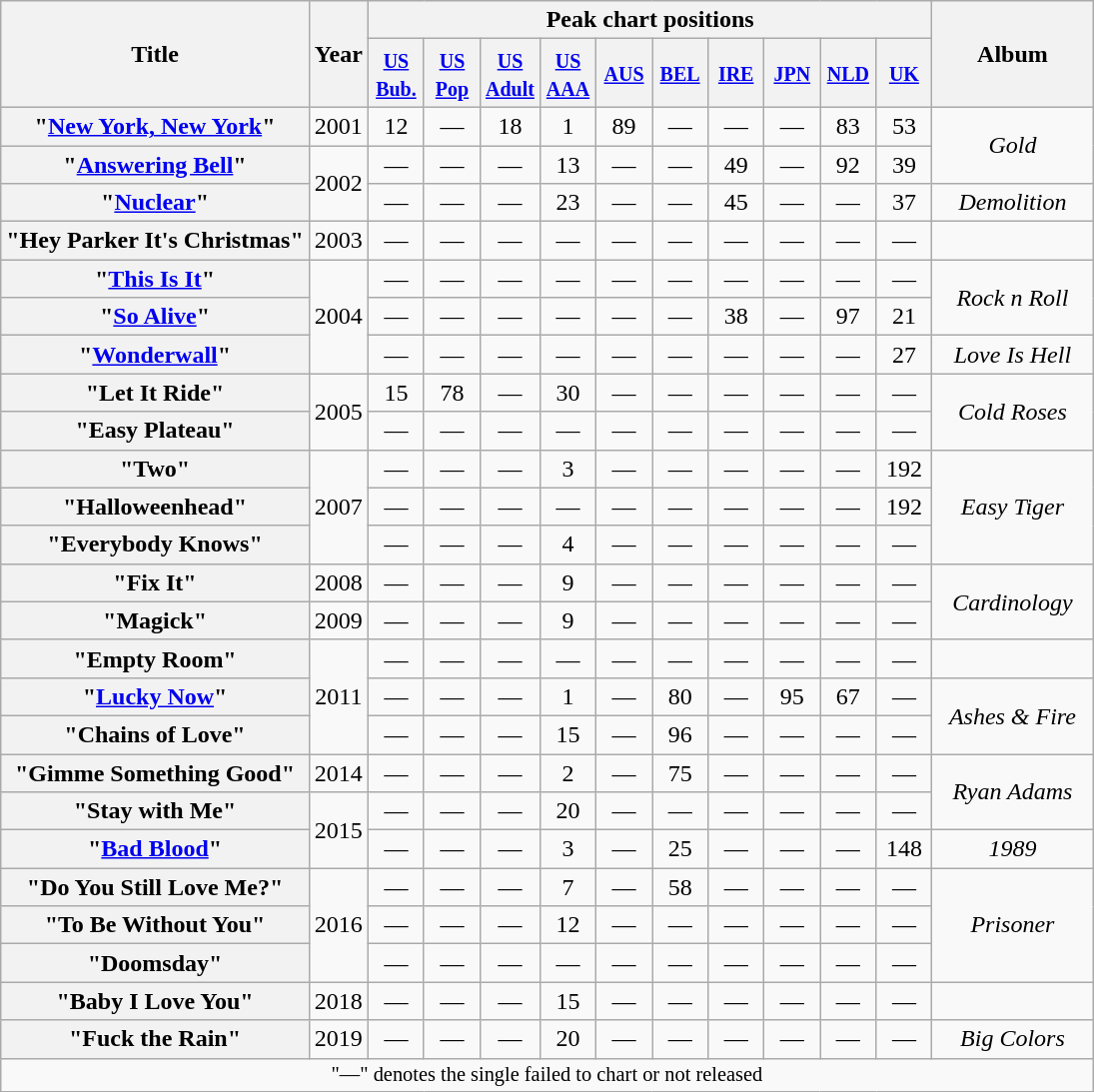<table class="wikitable plainrowheaders" style="text-align:center;">
<tr>
<th rowspan="2">Title</th>
<th rowspan="2">Year</th>
<th colspan="10">Peak chart positions</th>
<th rowspan="2" width="100">Album</th>
</tr>
<tr style="line-height:1.2">
<th width="30"><small><a href='#'>US<br>Bub.</a><br></small></th>
<th width="30"><small><a href='#'>US<br>Pop</a><br></small></th>
<th width="30"><small><a href='#'>US Adult</a><br></small></th>
<th width="30"><small><a href='#'>US AAA</a><br></small></th>
<th width="30"><small><a href='#'>AUS</a><br></small></th>
<th width="30"><small><a href='#'>BEL</a><br></small></th>
<th width="30"><small><a href='#'>IRE</a><br></small></th>
<th width="30"><small><a href='#'>JPN</a><br></small></th>
<th width="30"><small><a href='#'>NLD</a><br></small></th>
<th width="30"><small><a href='#'>UK</a><br></small></th>
</tr>
<tr>
<th scope="row">"<a href='#'>New York, New York</a>"</th>
<td>2001</td>
<td>12</td>
<td>—</td>
<td>18</td>
<td>1</td>
<td>89</td>
<td>—</td>
<td>—</td>
<td>—</td>
<td>83</td>
<td>53</td>
<td rowspan="2"><em>Gold</em></td>
</tr>
<tr>
<th scope="row">"<a href='#'>Answering Bell</a>"</th>
<td rowspan="2">2002</td>
<td>—</td>
<td>—</td>
<td>—</td>
<td>13</td>
<td>—</td>
<td>—</td>
<td>49</td>
<td>—</td>
<td>92</td>
<td>39</td>
</tr>
<tr>
<th scope="row">"<a href='#'>Nuclear</a>"</th>
<td>—</td>
<td>—</td>
<td>—</td>
<td>23</td>
<td>—</td>
<td>—</td>
<td>45</td>
<td>—</td>
<td>—</td>
<td>37</td>
<td><em>Demolition</em></td>
</tr>
<tr>
<th scope="row">"Hey Parker It's Christmas"</th>
<td>2003</td>
<td>—</td>
<td>—</td>
<td>—</td>
<td>—</td>
<td>—</td>
<td>—</td>
<td>—</td>
<td>—</td>
<td>—</td>
<td>—</td>
<td></td>
</tr>
<tr>
<th scope="row">"<a href='#'>This Is It</a>"</th>
<td rowspan="3">2004</td>
<td>—</td>
<td>—</td>
<td>—</td>
<td>—</td>
<td>—</td>
<td>—</td>
<td>—</td>
<td>—</td>
<td>—</td>
<td>—</td>
<td rowspan="2"><em>Rock n Roll</em></td>
</tr>
<tr>
<th scope="row">"<a href='#'>So Alive</a>"</th>
<td>—</td>
<td>—</td>
<td>—</td>
<td>—</td>
<td>—</td>
<td>—</td>
<td>38</td>
<td>—</td>
<td>97</td>
<td>21</td>
</tr>
<tr>
<th scope="row">"<a href='#'>Wonderwall</a>"</th>
<td>—</td>
<td>—</td>
<td>—</td>
<td>—</td>
<td>—</td>
<td>—</td>
<td>—</td>
<td>—</td>
<td>—</td>
<td>27</td>
<td><em>Love Is Hell</em></td>
</tr>
<tr>
<th scope="row">"Let It Ride"</th>
<td rowspan="2">2005</td>
<td>15</td>
<td>78</td>
<td>—</td>
<td>30</td>
<td>—</td>
<td>—</td>
<td>—</td>
<td>—</td>
<td>—</td>
<td>—</td>
<td rowspan="2"><em>Cold Roses</em></td>
</tr>
<tr>
<th scope="row">"Easy Plateau"</th>
<td>—</td>
<td>—</td>
<td>—</td>
<td>—</td>
<td>—</td>
<td>—</td>
<td>—</td>
<td>—</td>
<td>—</td>
<td>—</td>
</tr>
<tr>
<th scope="row">"Two"</th>
<td rowspan="3">2007</td>
<td>—</td>
<td>—</td>
<td>—</td>
<td>3</td>
<td>—</td>
<td>—</td>
<td>—</td>
<td>—</td>
<td>—</td>
<td>192</td>
<td rowspan="3"><em>Easy Tiger</em></td>
</tr>
<tr>
<th scope="row">"Halloweenhead"</th>
<td>—</td>
<td>—</td>
<td>—</td>
<td>—</td>
<td>—</td>
<td>—</td>
<td>—</td>
<td>—</td>
<td>—</td>
<td>192</td>
</tr>
<tr>
<th scope="row">"Everybody Knows"</th>
<td>—</td>
<td>—</td>
<td>—</td>
<td>4</td>
<td>—</td>
<td>—</td>
<td>—</td>
<td>—</td>
<td>—</td>
<td>—</td>
</tr>
<tr>
<th scope="row">"Fix It"</th>
<td>2008</td>
<td>—</td>
<td>—</td>
<td>—</td>
<td>9</td>
<td>—</td>
<td>—</td>
<td>—</td>
<td>—</td>
<td>—</td>
<td>—</td>
<td rowspan="2"><em>Cardinology</em></td>
</tr>
<tr>
<th scope="row">"Magick"</th>
<td>2009</td>
<td>—</td>
<td>—</td>
<td>—</td>
<td>9</td>
<td>—</td>
<td>—</td>
<td>—</td>
<td>—</td>
<td>—</td>
<td>—</td>
</tr>
<tr>
<th scope="row">"Empty Room"</th>
<td rowspan="3">2011</td>
<td>—</td>
<td>—</td>
<td>—</td>
<td>—</td>
<td>—</td>
<td>—</td>
<td>—</td>
<td>—</td>
<td>—</td>
<td>—</td>
<td></td>
</tr>
<tr>
<th scope="row">"<a href='#'>Lucky Now</a>"</th>
<td>—</td>
<td>—</td>
<td>—</td>
<td>1</td>
<td>—</td>
<td>80</td>
<td>—</td>
<td>95</td>
<td>67</td>
<td>—</td>
<td rowspan="2"><em>Ashes & Fire</em></td>
</tr>
<tr>
<th scope="row">"Chains of Love"</th>
<td>—</td>
<td>—</td>
<td>—</td>
<td>15</td>
<td>—</td>
<td>96</td>
<td>—</td>
<td>—</td>
<td>—</td>
<td>—</td>
</tr>
<tr>
<th scope="row">"Gimme Something Good"</th>
<td>2014</td>
<td>—</td>
<td>—</td>
<td>—</td>
<td>2</td>
<td>—</td>
<td>75</td>
<td>—</td>
<td>—</td>
<td>—</td>
<td>—</td>
<td rowspan="2"><em>Ryan Adams</em></td>
</tr>
<tr>
<th scope="row">"Stay with Me"</th>
<td rowspan="2">2015</td>
<td>—</td>
<td>—</td>
<td>—</td>
<td>20</td>
<td>—</td>
<td>—</td>
<td>—</td>
<td>—</td>
<td>—</td>
<td>—</td>
</tr>
<tr>
<th scope="row">"<a href='#'>Bad Blood</a>"</th>
<td>—</td>
<td>—</td>
<td>—</td>
<td>3</td>
<td>—</td>
<td>25</td>
<td>—</td>
<td>—</td>
<td>—</td>
<td>148</td>
<td><em>1989</em></td>
</tr>
<tr>
<th scope="row">"Do You Still Love Me?"</th>
<td rowspan="3">2016</td>
<td>—</td>
<td>—</td>
<td>—</td>
<td>7</td>
<td>—</td>
<td>58</td>
<td>—</td>
<td>—</td>
<td>—</td>
<td>—</td>
<td rowspan="3"><em>Prisoner</em></td>
</tr>
<tr>
<th scope="row">"To Be Without You"</th>
<td>—</td>
<td>—</td>
<td>—</td>
<td>12</td>
<td>—</td>
<td>—</td>
<td>—</td>
<td>—</td>
<td>—</td>
<td>—</td>
</tr>
<tr>
<th scope="row">"Doomsday"</th>
<td>—</td>
<td>—</td>
<td>—</td>
<td>—</td>
<td>—</td>
<td>—</td>
<td>—</td>
<td>—</td>
<td>—</td>
<td>—</td>
</tr>
<tr>
<th scope="row">"Baby I Love You"</th>
<td>2018</td>
<td>—</td>
<td>—</td>
<td>—</td>
<td>15</td>
<td>—</td>
<td>—</td>
<td>—</td>
<td>—</td>
<td>—</td>
<td>—</td>
<td></td>
</tr>
<tr>
<th scope="row">"Fuck the Rain"</th>
<td>2019</td>
<td>—</td>
<td>—</td>
<td>—</td>
<td>20</td>
<td>—</td>
<td>—</td>
<td>—</td>
<td>—</td>
<td>—</td>
<td>—</td>
<td><em>Big Colors</em></td>
</tr>
<tr>
<td colspan="16" style="font-size:85%">"—" denotes the single failed to chart or not released</td>
</tr>
</table>
